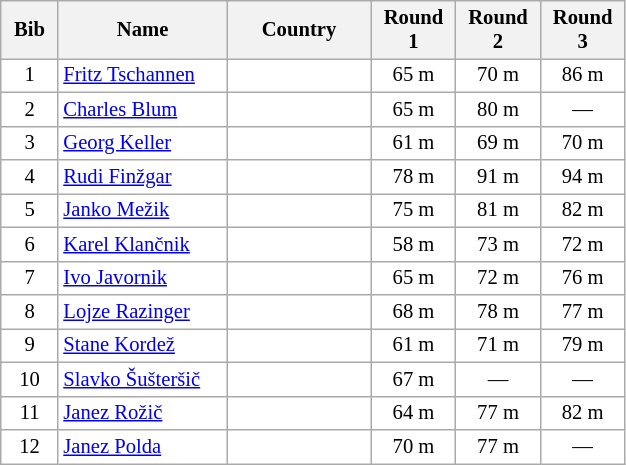<table class="wikitable collapsible autocollapse sortable" cellpadding="3" cellspacing="0" border="1" style="background:#fff; font-size:86%; width:33%; line-height:16px; border:grey solid 1px; border-collapse:collapse;">
<tr>
<th width="30">Bib</th>
<th width="100">Name</th>
<th width="85">Country</th>
<th width="47">Round 1</th>
<th width="47">Round 2</th>
<th width="47">Round 3</th>
</tr>
<tr>
<td align=center>1</td>
<td><a href='#'>Fritz Tschannen</a></td>
<td></td>
<td align=center>65 m</td>
<td align=center>70 m</td>
<td align=center>86 m</td>
</tr>
<tr>
<td align=center>2</td>
<td><a href='#'>Charles Blum</a></td>
<td></td>
<td align=center>65 m</td>
<td align=center>80 m</td>
<td align=center>—</td>
</tr>
<tr>
<td align=center>3</td>
<td><a href='#'>Georg Keller</a></td>
<td></td>
<td align=center>61 m</td>
<td align=center>69 m</td>
<td align=center>70 m</td>
</tr>
<tr>
<td align=center>4</td>
<td><a href='#'>Rudi Finžgar</a></td>
<td></td>
<td align=center>78 m</td>
<td align=center>91 m</td>
<td align=center>94 m</td>
</tr>
<tr>
<td align=center>5</td>
<td><a href='#'>Janko Mežik</a></td>
<td></td>
<td align=center>75 m</td>
<td align=center>81 m</td>
<td align=center>82 m</td>
</tr>
<tr>
<td align=center>6</td>
<td><a href='#'>Karel Klančnik</a></td>
<td></td>
<td align=center>58 m</td>
<td align=center>73 m</td>
<td align=center>72 m</td>
</tr>
<tr>
<td align=center>7</td>
<td><a href='#'>Ivo Javornik</a></td>
<td></td>
<td align=center>65 m</td>
<td align=center>72 m</td>
<td align=center>76 m</td>
</tr>
<tr>
<td align=center>8</td>
<td><a href='#'>Lojze Razinger</a></td>
<td></td>
<td align=center>68 m</td>
<td align=center>78 m</td>
<td align=center>77 m</td>
</tr>
<tr>
<td align=center>9</td>
<td><a href='#'>Stane Kordež</a></td>
<td></td>
<td align=center>61 m</td>
<td align=center>71 m</td>
<td align=center>79 m</td>
</tr>
<tr>
<td align=center>10</td>
<td><a href='#'>Slavko Šušteršič</a></td>
<td></td>
<td align=center>67 m</td>
<td align=center>—</td>
<td align=center>—</td>
</tr>
<tr>
<td align=center>11</td>
<td><a href='#'>Janez Rožič</a></td>
<td></td>
<td align=center>64 m</td>
<td align=center>77 m</td>
<td align=center>82 m</td>
</tr>
<tr>
<td align=center>12</td>
<td><a href='#'>Janez Polda</a></td>
<td></td>
<td align=center>70 m</td>
<td align=center>77 m</td>
<td align=center>—</td>
</tr>
</table>
